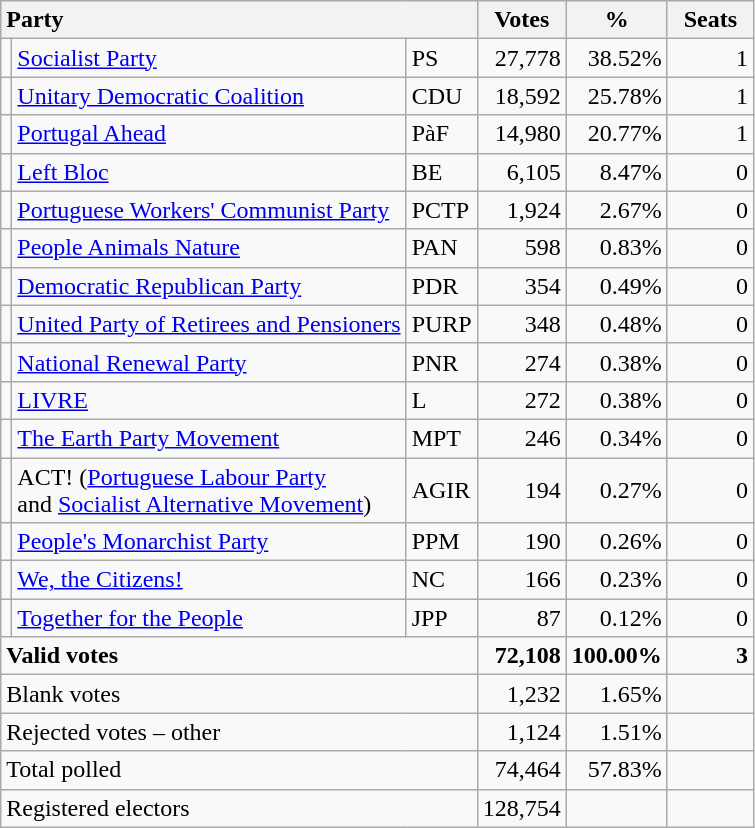<table class="wikitable" border="1" style="text-align:right;">
<tr>
<th style="text-align:left;" colspan=3>Party</th>
<th align=center width="50">Votes</th>
<th align=center width="50">%</th>
<th align=center width="50">Seats</th>
</tr>
<tr>
<td></td>
<td align=left><a href='#'>Socialist Party</a></td>
<td align=left>PS</td>
<td>27,778</td>
<td>38.52%</td>
<td>1</td>
</tr>
<tr>
<td></td>
<td align=left style="white-space: nowrap;"><a href='#'>Unitary Democratic Coalition</a></td>
<td align=left>CDU</td>
<td>18,592</td>
<td>25.78%</td>
<td>1</td>
</tr>
<tr>
<td></td>
<td align=left><a href='#'>Portugal Ahead</a></td>
<td align=left>PàF</td>
<td>14,980</td>
<td>20.77%</td>
<td>1</td>
</tr>
<tr>
<td></td>
<td align=left><a href='#'>Left Bloc</a></td>
<td align=left>BE</td>
<td>6,105</td>
<td>8.47%</td>
<td>0</td>
</tr>
<tr>
<td></td>
<td align=left><a href='#'>Portuguese Workers' Communist Party</a></td>
<td align=left>PCTP</td>
<td>1,924</td>
<td>2.67%</td>
<td>0</td>
</tr>
<tr>
<td></td>
<td align=left><a href='#'>People Animals Nature</a></td>
<td align=left>PAN</td>
<td>598</td>
<td>0.83%</td>
<td>0</td>
</tr>
<tr>
<td></td>
<td align=left><a href='#'>Democratic Republican Party</a></td>
<td align=left>PDR</td>
<td>354</td>
<td>0.49%</td>
<td>0</td>
</tr>
<tr>
<td></td>
<td align=left><a href='#'>United Party of Retirees and Pensioners</a></td>
<td align=left>PURP</td>
<td>348</td>
<td>0.48%</td>
<td>0</td>
</tr>
<tr>
<td></td>
<td align=left><a href='#'>National Renewal Party</a></td>
<td align=left>PNR</td>
<td>274</td>
<td>0.38%</td>
<td>0</td>
</tr>
<tr>
<td></td>
<td align=left><a href='#'>LIVRE</a></td>
<td align=left>L</td>
<td>272</td>
<td>0.38%</td>
<td>0</td>
</tr>
<tr>
<td></td>
<td align=left><a href='#'>The Earth Party Movement</a></td>
<td align=left>MPT</td>
<td>246</td>
<td>0.34%</td>
<td>0</td>
</tr>
<tr>
<td></td>
<td align=left>ACT! (<a href='#'>Portuguese Labour Party</a><br>and <a href='#'>Socialist Alternative Movement</a>)</td>
<td align=left>AGIR</td>
<td>194</td>
<td>0.27%</td>
<td>0</td>
</tr>
<tr>
<td></td>
<td align=left><a href='#'>People's Monarchist Party</a></td>
<td align=left>PPM</td>
<td>190</td>
<td>0.26%</td>
<td>0</td>
</tr>
<tr>
<td></td>
<td align=left><a href='#'>We, the Citizens!</a></td>
<td align=left>NC</td>
<td>166</td>
<td>0.23%</td>
<td>0</td>
</tr>
<tr>
<td></td>
<td align=left><a href='#'>Together for the People</a></td>
<td align=left>JPP</td>
<td>87</td>
<td>0.12%</td>
<td>0</td>
</tr>
<tr style="font-weight:bold">
<td align=left colspan=3>Valid votes</td>
<td>72,108</td>
<td>100.00%</td>
<td>3</td>
</tr>
<tr>
<td align=left colspan=3>Blank votes</td>
<td>1,232</td>
<td>1.65%</td>
<td></td>
</tr>
<tr>
<td align=left colspan=3>Rejected votes – other</td>
<td>1,124</td>
<td>1.51%</td>
<td></td>
</tr>
<tr>
<td align=left colspan=3>Total polled</td>
<td>74,464</td>
<td>57.83%</td>
<td></td>
</tr>
<tr>
<td align=left colspan=3>Registered electors</td>
<td>128,754</td>
<td></td>
<td></td>
</tr>
</table>
